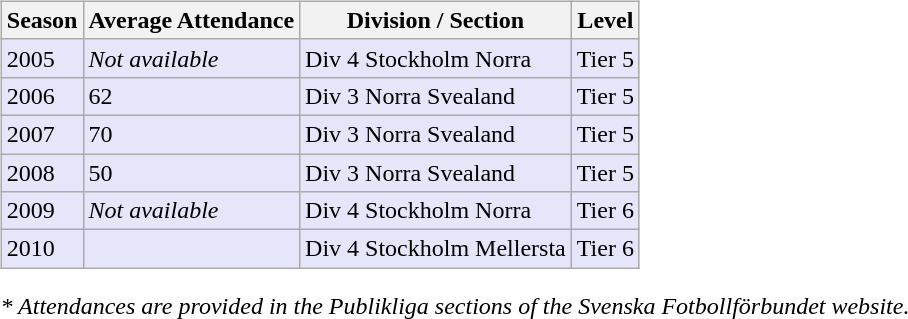<table>
<tr>
<td valign="top" width=0%><br><table class="wikitable">
<tr style="background:#f0f6fa;">
<th><strong>Season</strong></th>
<th><strong>Average Attendance</strong></th>
<th><strong>Division / Section</strong></th>
<th><strong>Level</strong></th>
</tr>
<tr>
<td style="background:#E6E6FA;">2005</td>
<td style="background:#E6E6FA;"><em>Not available</em></td>
<td style="background:#E6E6FA;">Div 4 Stockholm Norra</td>
<td style="background:#E6E6FA;">Tier 5</td>
</tr>
<tr>
<td style="background:#E6E6FA;">2006</td>
<td style="background:#E6E6FA;">62</td>
<td style="background:#E6E6FA;">Div 3 Norra Svealand</td>
<td style="background:#E6E6FA;">Tier 5</td>
</tr>
<tr>
<td style="background:#E6E6FA;">2007</td>
<td style="background:#E6E6FA;">70</td>
<td style="background:#E6E6FA;">Div 3 Norra Svealand</td>
<td style="background:#E6E6FA;">Tier 5</td>
</tr>
<tr>
<td style="background:#E6E6FA;">2008</td>
<td style="background:#E6E6FA;">50</td>
<td style="background:#E6E6FA;">Div 3 Norra Svealand</td>
<td style="background:#E6E6FA;">Tier 5</td>
</tr>
<tr>
<td style="background:#E6E6FA;">2009</td>
<td style="background:#E6E6FA;"><em>Not available</em></td>
<td style="background:#E6E6FA;">Div 4 Stockholm Norra</td>
<td style="background:#E6E6FA;">Tier 6</td>
</tr>
<tr>
<td style="background:#E6E6FA;">2010</td>
<td style="background:#E6E6FA;"></td>
<td style="background:#E6E6FA;">Div 4 Stockholm Mellersta</td>
<td style="background:#E6E6FA;">Tier 6</td>
</tr>
</table>
<em>* Attendances are provided in the Publikliga sections of the Svenska Fotbollförbundet website.</em> </td>
</tr>
</table>
